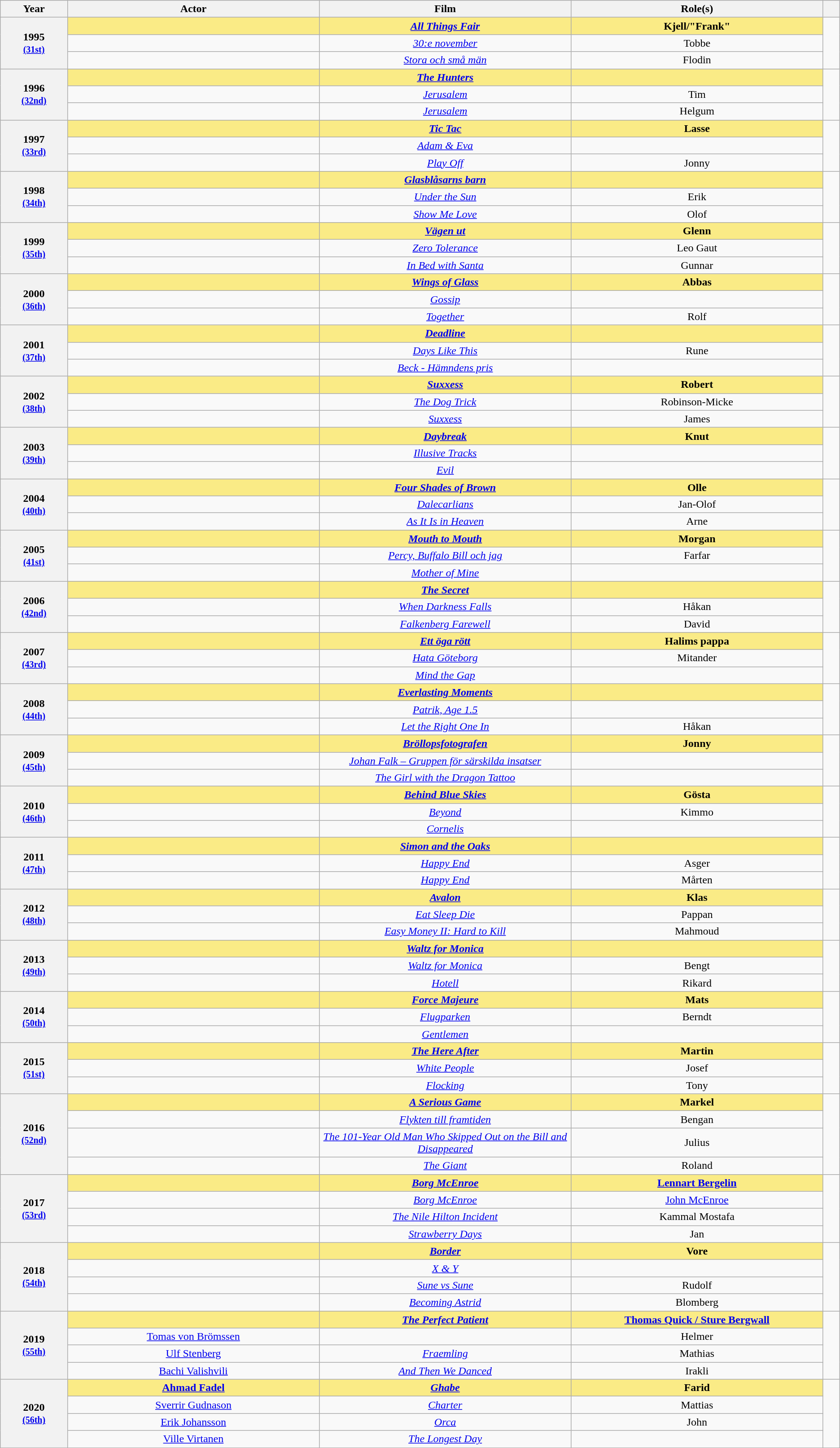<table class="wikitable sortable" style="text-align:center;">
<tr>
<th scope="col" style="width:8%;">Year</th>
<th scope="col" style="width:30%;">Actor</th>
<th scope="col" style="width:30%;">Film</th>
<th scope="col" style="width:30%;">Role(s)</th>
<th scope="col" style="width:2%;" class="unsortable"></th>
</tr>
<tr>
<th scope="row" rowspan=3 style="text-align:center"><strong>1995</strong><br><small><a href='#'>(31st)</a></small></th>
<td style="background:#FAEB86"><strong></strong></td>
<td style="background:#FAEB86"><strong><em><a href='#'>All Things Fair</a></em></strong></td>
<td style="background:#FAEB86"><strong>Kjell/"Frank"</strong></td>
<td rowspan="3"></td>
</tr>
<tr>
<td></td>
<td><em><a href='#'>30:e november</a></em></td>
<td>Tobbe</td>
</tr>
<tr>
<td></td>
<td><em><a href='#'>Stora och små män</a></em></td>
<td>Flodin</td>
</tr>
<tr>
<th scope="row" rowspan=3 style="text-align:center"><strong>1996</strong><br><small><a href='#'>(32nd)</a></small></th>
<td style="background:#FAEB86"><strong></strong></td>
<td style="background:#FAEB86"><strong><em><a href='#'>The Hunters</a></em></strong></td>
<td style="background:#FAEB86"><strong></strong></td>
<td rowspan="3"></td>
</tr>
<tr>
<td></td>
<td><em><a href='#'>Jerusalem</a></em></td>
<td>Tim</td>
</tr>
<tr>
<td></td>
<td><em><a href='#'>Jerusalem</a></em></td>
<td>Helgum</td>
</tr>
<tr>
<th scope="row" rowspan=3 style="text-align:center"><strong>1997</strong><br><small><a href='#'>(33rd)</a></small></th>
<td style="background:#FAEB86"><strong></strong></td>
<td style="background:#FAEB86"><strong><em><a href='#'>Tic Tac</a></em></strong></td>
<td style="background:#FAEB86"><strong>Lasse</strong></td>
<td rowspan="3"></td>
</tr>
<tr>
<td></td>
<td><em><a href='#'>Adam & Eva</a></em></td>
<td></td>
</tr>
<tr>
<td></td>
<td><em><a href='#'>Play Off</a></em></td>
<td>Jonny</td>
</tr>
<tr>
<th scope="row" rowspan=3 style="text-align:center"><strong>1998</strong><br><small><a href='#'>(34th)</a></small></th>
<td style="background:#FAEB86"><strong></strong></td>
<td style="background:#FAEB86"><strong><em><a href='#'>Glasblåsarns barn</a></em></strong></td>
<td style="background:#FAEB86"><strong></strong></td>
<td rowspan="3"></td>
</tr>
<tr>
<td></td>
<td><em><a href='#'>Under the Sun</a></em></td>
<td>Erik</td>
</tr>
<tr>
<td></td>
<td><em><a href='#'>Show Me Love</a></em></td>
<td>Olof</td>
</tr>
<tr>
<th scope="row" rowspan=3 style="text-align:center"><strong>1999</strong><br><small><a href='#'>(35th)</a></small></th>
<td style="background:#FAEB86"><strong></strong></td>
<td style="background:#FAEB86"><strong><em><a href='#'>Vägen ut</a></em></strong></td>
<td style="background:#FAEB86"><strong>Glenn</strong></td>
<td rowspan="3"></td>
</tr>
<tr>
<td></td>
<td><em><a href='#'>Zero Tolerance</a></em></td>
<td>Leo Gaut</td>
</tr>
<tr>
<td></td>
<td><em><a href='#'>In Bed with Santa</a></em></td>
<td>Gunnar</td>
</tr>
<tr>
<th scope="row" rowspan=3 style="text-align:center"><strong>2000</strong><br><small><a href='#'>(36th)</a></small></th>
<td style="background:#FAEB86"><strong></strong></td>
<td style="background:#FAEB86"><strong><em><a href='#'>Wings of Glass</a></em></strong></td>
<td style="background:#FAEB86"><strong>Abbas</strong></td>
<td rowspan="3"></td>
</tr>
<tr>
<td></td>
<td><em><a href='#'>Gossip</a></em></td>
<td></td>
</tr>
<tr>
<td></td>
<td><em><a href='#'>Together</a></em></td>
<td>Rolf</td>
</tr>
<tr>
<th scope="row" rowspan=3 style="text-align:center"><strong>2001</strong><br><small><a href='#'>(37th)</a></small></th>
<td style="background:#FAEB86"><strong></strong></td>
<td style="background:#FAEB86"><strong><em><a href='#'>Deadline</a></em></strong></td>
<td style="background:#FAEB86"><strong></strong></td>
<td rowspan="3"></td>
</tr>
<tr>
<td></td>
<td><em><a href='#'>Days Like This</a></em></td>
<td>Rune</td>
</tr>
<tr>
<td></td>
<td><em><a href='#'>Beck - Hämndens pris</a></em></td>
<td></td>
</tr>
<tr>
<th scope="row" rowspan=3 style="text-align:center"><strong>2002</strong><br><small><a href='#'>(38th)</a></small></th>
<td style="background:#FAEB86"><strong></strong></td>
<td style="background:#FAEB86"><strong><em><a href='#'>Suxxess</a></em></strong></td>
<td style="background:#FAEB86"><strong>Robert</strong></td>
<td rowspan="3"></td>
</tr>
<tr>
<td></td>
<td><em><a href='#'>The Dog Trick</a></em></td>
<td>Robinson-Micke</td>
</tr>
<tr>
<td></td>
<td><em><a href='#'>Suxxess</a></em></td>
<td>James</td>
</tr>
<tr>
<th scope="row" rowspan=3 style="text-align:center"><strong>2003</strong><br><small><a href='#'>(39th)</a></small></th>
<td style="background:#FAEB86"><strong></strong></td>
<td style="background:#FAEB86"><strong><em><a href='#'>Daybreak</a></em></strong></td>
<td style="background:#FAEB86"><strong>Knut</strong></td>
<td rowspan="3"></td>
</tr>
<tr>
<td></td>
<td><em><a href='#'>Illusive Tracks</a></em></td>
<td></td>
</tr>
<tr>
<td></td>
<td><em><a href='#'>Evil</a></em></td>
<td></td>
</tr>
<tr>
<th scope="row" rowspan=3 style="text-align:center"><strong>2004</strong><br><small><a href='#'>(40th)</a></small></th>
<td style="background:#FAEB86"><strong></strong></td>
<td style="background:#FAEB86"><strong><em><a href='#'>Four Shades of Brown</a></em></strong></td>
<td style="background:#FAEB86"><strong>Olle</strong></td>
<td rowspan="3"></td>
</tr>
<tr>
<td></td>
<td><em><a href='#'>Dalecarlians</a></em></td>
<td>Jan-Olof</td>
</tr>
<tr>
<td></td>
<td><em><a href='#'>As It Is in Heaven</a></em></td>
<td>Arne</td>
</tr>
<tr>
<th scope="row" rowspan=3 style="text-align:center"><strong>2005</strong><br><small><a href='#'>(41st)</a></small></th>
<td style="background:#FAEB86"><strong></strong></td>
<td style="background:#FAEB86"><strong><em><a href='#'>Mouth to Mouth</a></em></strong></td>
<td style="background:#FAEB86"><strong>Morgan</strong></td>
<td rowspan="3"></td>
</tr>
<tr>
<td></td>
<td><em><a href='#'>Percy, Buffalo Bill och jag</a></em></td>
<td>Farfar</td>
</tr>
<tr>
<td></td>
<td><em><a href='#'>Mother of Mine</a></em></td>
<td></td>
</tr>
<tr>
<th scope="row" rowspan=3 style="text-align:center"><strong>2006</strong><br><small><a href='#'>(42nd)</a></small></th>
<td style="background:#FAEB86"><strong></strong></td>
<td style="background:#FAEB86"><strong><em><a href='#'>The Secret</a></em></strong></td>
<td style="background:#FAEB86"><strong></strong></td>
<td rowspan="3"></td>
</tr>
<tr>
<td></td>
<td><em><a href='#'>When Darkness Falls</a></em></td>
<td>Håkan</td>
</tr>
<tr>
<td></td>
<td><em><a href='#'>Falkenberg Farewell</a></em></td>
<td>David</td>
</tr>
<tr>
<th scope="row" rowspan=3 style="text-align:center"><strong>2007</strong><br><small><a href='#'>(43rd)</a></small></th>
<td style="background:#FAEB86"><strong></strong></td>
<td style="background:#FAEB86"><strong><em><a href='#'>Ett öga rött</a></em></strong></td>
<td style="background:#FAEB86"><strong>Halims pappa</strong></td>
<td rowspan="3"></td>
</tr>
<tr>
<td></td>
<td><em><a href='#'>Hata Göteborg</a></em></td>
<td>Mitander</td>
</tr>
<tr>
<td></td>
<td><em><a href='#'>Mind the Gap</a></em></td>
<td></td>
</tr>
<tr>
<th scope="row" rowspan=3 style="text-align:center"><strong>2008</strong><br><small><a href='#'>(44th)</a></small></th>
<td style="background:#FAEB86"><strong></strong></td>
<td style="background:#FAEB86"><strong><em><a href='#'>Everlasting Moments</a></em></strong></td>
<td style="background:#FAEB86"><strong></strong></td>
<td rowspan="3"></td>
</tr>
<tr>
<td></td>
<td><em><a href='#'>Patrik, Age 1.5</a></em></td>
<td></td>
</tr>
<tr>
<td></td>
<td><em><a href='#'>Let the Right One In</a></em></td>
<td>Håkan</td>
</tr>
<tr>
<th scope="row" rowspan=3 style="text-align:center"><strong>2009</strong><br><small><a href='#'>(45th)</a></small></th>
<td style="background:#FAEB86"><strong></strong></td>
<td style="background:#FAEB86"><strong><em><a href='#'>Bröllopsfotografen</a></em></strong></td>
<td style="background:#FAEB86"><strong>Jonny</strong></td>
<td rowspan="3"></td>
</tr>
<tr>
<td></td>
<td><em><a href='#'>Johan Falk – Gruppen för särskilda insatser</a></em></td>
<td></td>
</tr>
<tr>
<td></td>
<td><em><a href='#'>The Girl with the Dragon Tattoo</a></em></td>
<td></td>
</tr>
<tr>
<th scope="row" rowspan=3 style="text-align:center"><strong>2010</strong><br><small><a href='#'>(46th)</a></small></th>
<td style="background:#FAEB86"><strong></strong></td>
<td style="background:#FAEB86"><strong><em><a href='#'>Behind Blue Skies</a></em></strong></td>
<td style="background:#FAEB86"><strong>Gösta</strong></td>
<td rowspan="3"></td>
</tr>
<tr>
<td></td>
<td><em><a href='#'>Beyond</a></em></td>
<td>Kimmo</td>
</tr>
<tr>
<td></td>
<td><em><a href='#'>Cornelis</a></em></td>
<td></td>
</tr>
<tr>
<th scope="row" rowspan=3 style="text-align:center"><strong>2011</strong><br><small><a href='#'>(47th)</a></small></th>
<td style="background:#FAEB86"><strong></strong></td>
<td style="background:#FAEB86"><strong><em><a href='#'>Simon and the Oaks</a></em></strong></td>
<td style="background:#FAEB86"><strong></strong></td>
<td rowspan="3"></td>
</tr>
<tr>
<td></td>
<td><em><a href='#'>Happy End</a></em></td>
<td>Asger</td>
</tr>
<tr>
<td></td>
<td><em><a href='#'>Happy End</a></em></td>
<td>Mårten</td>
</tr>
<tr>
<th scope="row" rowspan=3 style="text-align:center"><strong>2012</strong><br><small><a href='#'>(48th)</a></small></th>
<td style="background:#FAEB86"><strong></strong></td>
<td style="background:#FAEB86"><strong><em><a href='#'>Avalon</a></em></strong></td>
<td style="background:#FAEB86"><strong>Klas</strong></td>
<td rowspan="3"></td>
</tr>
<tr>
<td></td>
<td><em><a href='#'>Eat Sleep Die</a></em></td>
<td>Pappan</td>
</tr>
<tr>
<td></td>
<td><em><a href='#'>Easy Money II: Hard to Kill</a></em></td>
<td>Mahmoud</td>
</tr>
<tr>
<th scope="row" rowspan=3 style="text-align:center"><strong>2013</strong><br><small><a href='#'>(49th)</a></small></th>
<td style="background:#FAEB86"><strong></strong></td>
<td style="background:#FAEB86"><strong><em><a href='#'>Waltz for Monica</a></em></strong></td>
<td style="background:#FAEB86"><strong></strong></td>
<td rowspan="3"></td>
</tr>
<tr>
<td></td>
<td><em><a href='#'>Waltz for Monica</a></em></td>
<td>Bengt</td>
</tr>
<tr>
<td></td>
<td><em><a href='#'>Hotell</a></em></td>
<td>Rikard</td>
</tr>
<tr>
<th scope="row" rowspan=3 style="text-align:center"><strong>2014</strong><br><small><a href='#'>(50th)</a></small></th>
<td style="background:#FAEB86"><strong></strong></td>
<td style="background:#FAEB86"><strong><em><a href='#'>Force Majeure</a></em></strong></td>
<td style="background:#FAEB86"><strong>Mats</strong></td>
<td rowspan="3"></td>
</tr>
<tr>
<td></td>
<td><em><a href='#'>Flugparken</a></em></td>
<td>Berndt</td>
</tr>
<tr>
<td></td>
<td><em><a href='#'>Gentlemen</a></em></td>
<td></td>
</tr>
<tr>
<th scope="row" rowspan=3 style="text-align:center"><strong>2015</strong><br><small><a href='#'>(51st)</a></small></th>
<td style="background:#FAEB86"><strong></strong></td>
<td style="background:#FAEB86"><strong><em><a href='#'>The Here After</a></em></strong></td>
<td style="background:#FAEB86"><strong>Martin</strong></td>
<td rowspan="3"></td>
</tr>
<tr>
<td></td>
<td><em><a href='#'>White People</a></em></td>
<td>Josef</td>
</tr>
<tr>
<td></td>
<td><em><a href='#'>Flocking</a></em></td>
<td>Tony</td>
</tr>
<tr>
<th scope="row" rowspan=4 style="text-align:center"><strong>2016</strong><br><small><a href='#'>(52nd)</a></small></th>
<td style="background:#FAEB86"><strong></strong></td>
<td style="background:#FAEB86"><strong><em><a href='#'>A Serious Game</a></em></strong></td>
<td style="background:#FAEB86"><strong>Markel</strong></td>
<td rowspan="4"></td>
</tr>
<tr>
<td></td>
<td><em><a href='#'>Flykten till framtiden</a></em></td>
<td>Bengan</td>
</tr>
<tr>
<td></td>
<td><em><a href='#'>The 101-Year Old Man Who Skipped Out on the Bill and Disappeared</a></em></td>
<td>Julius</td>
</tr>
<tr>
<td></td>
<td><em><a href='#'>The Giant</a></em></td>
<td>Roland</td>
</tr>
<tr>
<th scope="row" rowspan=4 style="text-align:center"><strong>2017</strong><br><small><a href='#'>(53rd)</a></small></th>
<td style="background:#FAEB86"><strong></strong></td>
<td style="background:#FAEB86"><strong><em><a href='#'>Borg McEnroe</a></em></strong></td>
<td style="background:#FAEB86"><strong><a href='#'>Lennart Bergelin</a></strong></td>
<td rowspan="4"></td>
</tr>
<tr>
<td></td>
<td><em><a href='#'>Borg McEnroe</a></em></td>
<td><a href='#'>John McEnroe</a></td>
</tr>
<tr>
<td></td>
<td><em><a href='#'>The Nile Hilton Incident</a></em></td>
<td>Kammal Mostafa</td>
</tr>
<tr>
<td></td>
<td><em><a href='#'>Strawberry Days</a></em></td>
<td>Jan</td>
</tr>
<tr>
<th scope="row" rowspan=4 style="text-align:center"><strong>2018</strong><br><small><a href='#'>(54th)</a></small></th>
<td style="background:#FAEB86"><strong></strong></td>
<td style="background:#FAEB86"><strong><em><a href='#'>Border</a></em></strong></td>
<td style="background:#FAEB86"><strong>Vore</strong></td>
<td rowspan="4"></td>
</tr>
<tr>
<td></td>
<td><em><a href='#'>X & Y</a></em></td>
<td></td>
</tr>
<tr>
<td></td>
<td><em><a href='#'>Sune vs Sune</a></em></td>
<td>Rudolf</td>
</tr>
<tr>
<td></td>
<td><em><a href='#'>Becoming Astrid</a></em></td>
<td>Blomberg</td>
</tr>
<tr>
<th scope="row" rowspan=4 style="text-align:center"><strong>2019</strong><br><small><a href='#'>(55th)</a></small></th>
<td style="background:#FAEB86"><strong></strong></td>
<td style="background:#FAEB86"><strong><em><a href='#'>The Perfect Patient</a></em></strong></td>
<td style="background:#FAEB86"><strong><a href='#'>Thomas Quick / Sture Bergwall</a></strong></td>
<td rowspan="4"></td>
</tr>
<tr>
<td><a href='#'>Tomas von Brömssen</a></td>
<td><em></em></td>
<td>Helmer</td>
</tr>
<tr>
<td><a href='#'>Ulf Stenberg</a></td>
<td><em><a href='#'>Fraemling</a></em></td>
<td>Mathias</td>
</tr>
<tr>
<td><a href='#'>Bachi Valishvili</a></td>
<td><em><a href='#'>And Then We Danced</a></em></td>
<td>Irakli</td>
</tr>
<tr>
<th scope="row" rowspan=4 style="text-align:center"><strong>2020</strong><br><small><a href='#'>(56th)</a></small></th>
<td style="background:#FAEB86"><strong><a href='#'>Ahmad Fadel</a></strong></td>
<td style="background:#FAEB86"><strong><em><a href='#'>Ghabe</a></em></strong></td>
<td style="background:#FAEB86"><strong>Farid</strong></td>
<td rowspan="4"></td>
</tr>
<tr>
<td><a href='#'>Sverrir Gudnason</a></td>
<td><em><a href='#'>Charter</a></em></td>
<td>Mattias</td>
</tr>
<tr>
<td><a href='#'>Erik Johansson</a></td>
<td><em><a href='#'>Orca</a></em></td>
<td>John</td>
</tr>
<tr>
<td><a href='#'>Ville Virtanen</a></td>
<td><em><a href='#'>The Longest Day</a></em></td>
<td></td>
</tr>
</table>
